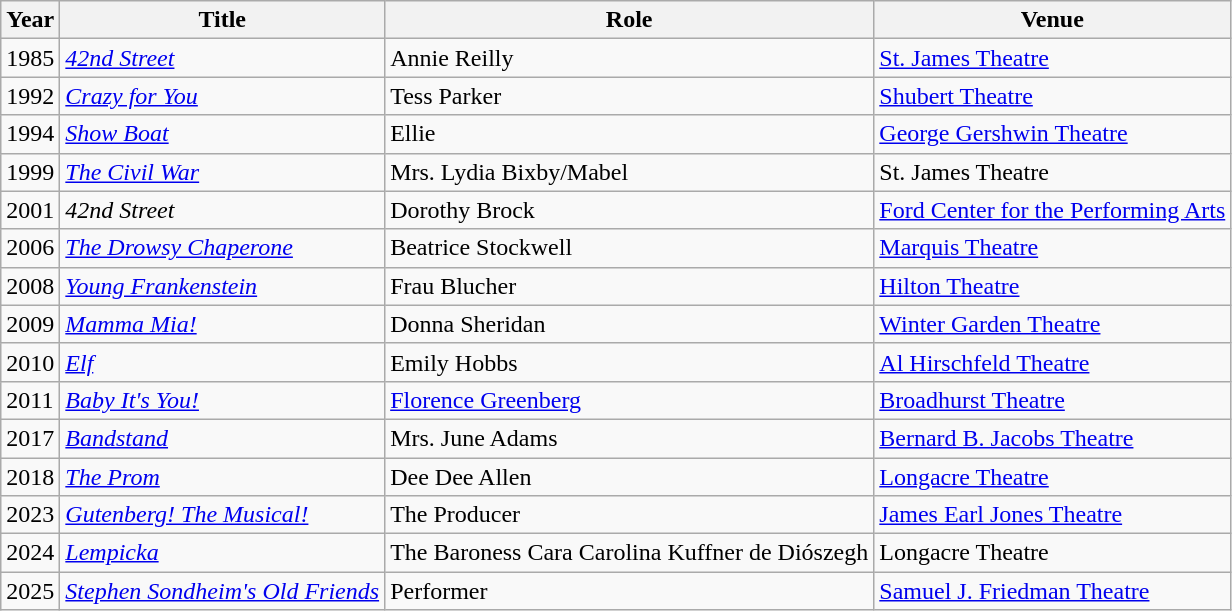<table class="wikitable sortable">
<tr>
<th>Year</th>
<th>Title</th>
<th>Role</th>
<th>Venue</th>
</tr>
<tr>
<td>1985</td>
<td><em><a href='#'>42nd Street</a></em></td>
<td>Annie Reilly</td>
<td><a href='#'>St. James Theatre</a></td>
</tr>
<tr>
<td>1992</td>
<td><em><a href='#'>Crazy for You</a></em></td>
<td>Tess Parker</td>
<td><a href='#'>Shubert Theatre</a></td>
</tr>
<tr>
<td>1994</td>
<td><em><a href='#'>Show Boat</a></em></td>
<td>Ellie</td>
<td><a href='#'>George Gershwin Theatre</a></td>
</tr>
<tr>
<td>1999</td>
<td><em><a href='#'>The Civil War</a></em></td>
<td>Mrs. Lydia Bixby/Mabel</td>
<td>St. James Theatre</td>
</tr>
<tr>
<td>2001</td>
<td><em>42nd Street</em></td>
<td>Dorothy Brock</td>
<td><a href='#'>Ford Center for the Performing Arts</a></td>
</tr>
<tr>
<td>2006</td>
<td><em><a href='#'>The Drowsy Chaperone</a></em></td>
<td>Beatrice Stockwell</td>
<td><a href='#'>Marquis Theatre</a></td>
</tr>
<tr>
<td>2008</td>
<td><em><a href='#'>Young Frankenstein</a></em></td>
<td>Frau Blucher</td>
<td><a href='#'>Hilton Theatre</a></td>
</tr>
<tr>
<td>2009</td>
<td><em><a href='#'>Mamma Mia!</a></em></td>
<td>Donna Sheridan</td>
<td><a href='#'>Winter Garden Theatre</a></td>
</tr>
<tr>
<td>2010</td>
<td><em><a href='#'>Elf</a></em></td>
<td>Emily Hobbs</td>
<td><a href='#'>Al Hirschfeld Theatre</a></td>
</tr>
<tr>
<td>2011</td>
<td><em><a href='#'>Baby It's You!</a></em></td>
<td><a href='#'>Florence Greenberg</a></td>
<td><a href='#'>Broadhurst Theatre</a></td>
</tr>
<tr>
<td>2017</td>
<td><em><a href='#'>Bandstand</a></em></td>
<td>Mrs. June Adams</td>
<td><a href='#'>Bernard B. Jacobs Theatre</a></td>
</tr>
<tr>
<td>2018</td>
<td><em><a href='#'>The Prom</a></em></td>
<td>Dee Dee Allen</td>
<td><a href='#'>Longacre Theatre</a></td>
</tr>
<tr>
<td>2023</td>
<td><em><a href='#'>Gutenberg! The Musical!</a></em></td>
<td>The Producer</td>
<td><a href='#'>James Earl Jones Theatre</a></td>
</tr>
<tr>
<td>2024</td>
<td><em><a href='#'>Lempicka</a></em></td>
<td>The Baroness Cara Carolina Kuffner de Diószegh</td>
<td>Longacre Theatre</td>
</tr>
<tr>
<td>2025</td>
<td><em><a href='#'>Stephen Sondheim's Old Friends</a></em></td>
<td>Performer</td>
<td><a href='#'>Samuel J. Friedman Theatre</a></td>
</tr>
</table>
